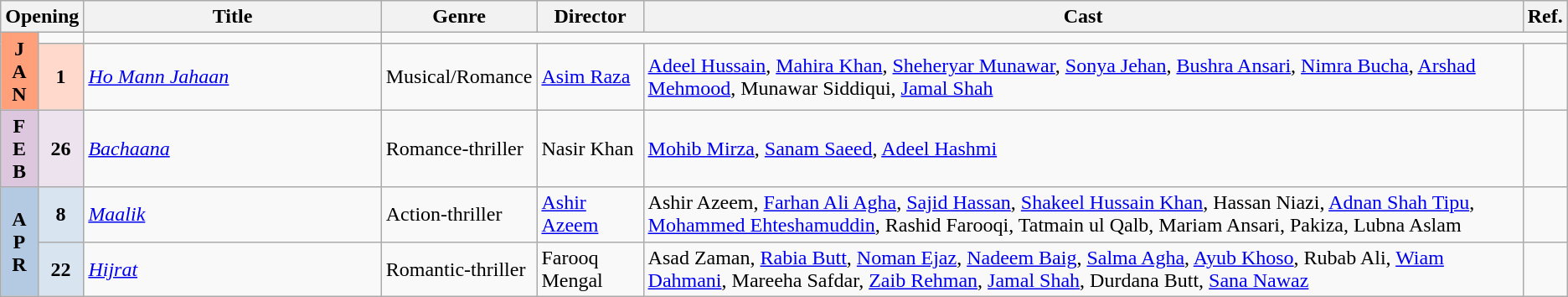<table class="wikitable">
<tr text-align:center;">
<th colspan="2"><strong>Opening</strong></th>
<th style="width:19%;"><strong>Title</strong></th>
<th><strong>Genre</strong></th>
<th><strong>Director</strong></th>
<th><strong>Cast</strong></th>
<th><strong>Ref.</strong></th>
</tr>
<tr>
<td rowspan="2" style="text-align:center; background:#ffa07a;"><strong>J<br>A<br>N</strong></td>
<td></td>
<td></td>
</tr>
<tr>
<td style="text-align:center; background:#ffdacc; textcolor:#000;"><strong>1</strong></td>
<td><em><a href='#'>Ho Mann Jahaan</a></em></td>
<td>Musical/Romance</td>
<td><a href='#'>Asim Raza</a></td>
<td><a href='#'>Adeel Hussain</a>, <a href='#'>Mahira Khan</a>, <a href='#'>Sheheryar Munawar</a>, <a href='#'>Sonya Jehan</a>, <a href='#'>Bushra Ansari</a>, <a href='#'>Nimra Bucha</a>, <a href='#'>Arshad Mehmood</a>, Munawar Siddiqui, <a href='#'>Jamal Shah</a></td>
<td></td>
</tr>
<tr>
<td style="text-align:center; background:#dcc7df; textcolor:#000;"><strong>F<br>E<br>B</strong></td>
<td style="text-align:center; background:#ede3ef; textcolor:#000;"><strong>26</strong></td>
<td><em><a href='#'>Bachaana</a></em></td>
<td>Romance-thriller</td>
<td>Nasir Khan</td>
<td><a href='#'>Mohib Mirza</a>, <a href='#'>Sanam Saeed</a>, <a href='#'>Adeel Hashmi</a></td>
<td></td>
</tr>
<tr>
<td rowspan="2" style="text-align:center; background:#b4cae3;"><strong>A<br>P<br>R</strong></td>
<td style="text-align:center; background:#d9e4f1; textcolor:#000;"><strong>8</strong></td>
<td><em><a href='#'>Maalik</a></em></td>
<td>Action-thriller</td>
<td><a href='#'>Ashir Azeem</a></td>
<td>Ashir Azeem, <a href='#'>Farhan Ali Agha</a>, <a href='#'>Sajid Hassan</a>, <a href='#'>Shakeel Hussain Khan</a>, Hassan Niazi, <a href='#'>Adnan Shah Tipu</a>, <a href='#'>Mohammed Ehteshamuddin</a>, Rashid Farooqi, Tatmain ul Qalb, Mariam Ansari, Pakiza, Lubna Aslam</td>
<td></td>
</tr>
<tr>
<td style="text-align:center; background:#d9e4f1; textcolor:#000;"><strong>22</strong></td>
<td><a href='#'><em>Hijrat</em></a></td>
<td>Romantic-thriller</td>
<td>Farooq Mengal</td>
<td>Asad Zaman, <a href='#'>Rabia Butt</a>, <a href='#'>Noman Ejaz</a>, <a href='#'>Nadeem Baig</a>, <a href='#'>Salma Agha</a>, <a href='#'>Ayub Khoso</a>, Rubab Ali, <a href='#'>Wiam Dahmani</a>, Mareeha Safdar, <a href='#'>Zaib Rehman</a>, <a href='#'>Jamal Shah</a>, Durdana Butt, <a href='#'>Sana Nawaz</a></td>
<td></td>
</tr>
</table>
